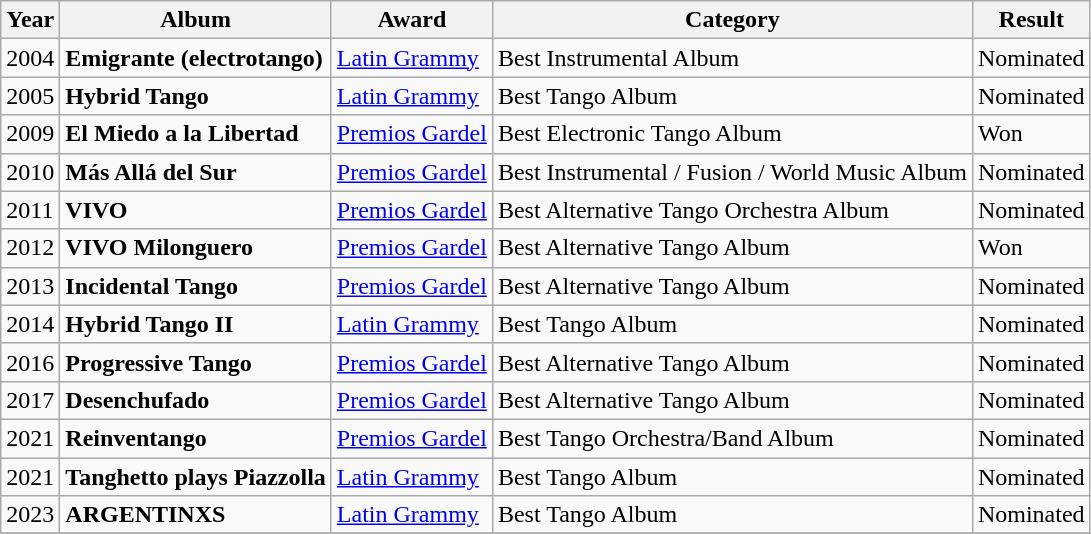<table class="wikitable">
<tr>
<th>Year</th>
<th>Album</th>
<th>Award</th>
<th>Category</th>
<th>Result</th>
</tr>
<tr>
<td>2004</td>
<td><strong>Emigrante (electrotango)</strong></td>
<td><a href='#'>Latin Grammy</a></td>
<td>Best Instrumental Album</td>
<td>Nominated</td>
</tr>
<tr>
<td>2005</td>
<td><strong>Hybrid Tango</strong></td>
<td><a href='#'>Latin Grammy</a></td>
<td>Best Tango Album</td>
<td>Nominated</td>
</tr>
<tr>
<td>2009</td>
<td><strong>El Miedo a la Libertad</strong></td>
<td><a href='#'>Premios Gardel</a></td>
<td>Best Electronic Tango Album</td>
<td>Won</td>
</tr>
<tr>
<td>2010</td>
<td><strong>Más Allá del Sur</strong></td>
<td><a href='#'>Premios Gardel</a></td>
<td>Best Instrumental / Fusion / World Music Album</td>
<td>Nominated</td>
</tr>
<tr>
<td>2011</td>
<td><strong>VIVO</strong></td>
<td><a href='#'>Premios Gardel</a></td>
<td>Best Alternative Tango Orchestra Album</td>
<td>Nominated</td>
</tr>
<tr>
<td>2012</td>
<td><strong>VIVO Milonguero</strong></td>
<td><a href='#'>Premios Gardel</a></td>
<td>Best Alternative Tango Album</td>
<td>Won</td>
</tr>
<tr>
<td>2013</td>
<td><strong>Incidental Tango</strong></td>
<td><a href='#'>Premios Gardel</a></td>
<td>Best Alternative Tango Album</td>
<td>Nominated</td>
</tr>
<tr>
<td>2014</td>
<td><strong>Hybrid Tango II</strong></td>
<td><a href='#'>Latin Grammy</a></td>
<td>Best Tango Album</td>
<td>Nominated</td>
</tr>
<tr>
<td>2016</td>
<td><strong>Progressive Tango</strong></td>
<td><a href='#'>Premios Gardel</a></td>
<td>Best Alternative Tango Album</td>
<td>Nominated</td>
</tr>
<tr>
<td>2017</td>
<td><strong>Desenchufado</strong></td>
<td><a href='#'>Premios Gardel</a></td>
<td>Best Alternative Tango Album</td>
<td>Nominated</td>
</tr>
<tr>
<td>2021</td>
<td><strong>Reinventango</strong></td>
<td><a href='#'>Premios Gardel</a></td>
<td>Best Tango Orchestra/Band Album</td>
<td>Nominated</td>
</tr>
<tr>
<td>2021</td>
<td><strong>Tanghetto plays Piazzolla</strong></td>
<td><a href='#'>Latin Grammy</a></td>
<td>Best Tango Album</td>
<td>Nominated</td>
</tr>
<tr>
<td>2023</td>
<td><strong>ARGENTINXS </strong></td>
<td><a href='#'>Latin Grammy</a></td>
<td>Best Tango Album</td>
<td>Nominated</td>
</tr>
<tr>
</tr>
</table>
